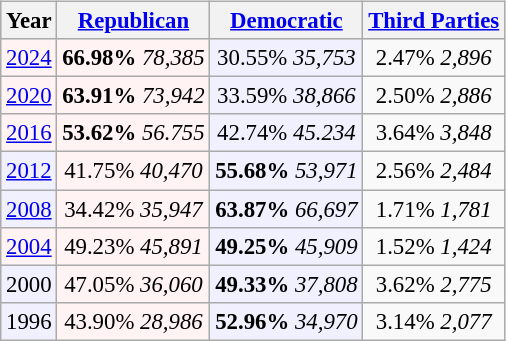<table class="wikitable"  style="float:right; font-size:95%;">
<tr style="background:lightgrey;">
<th>Year</th>
<th><a href='#'>Republican</a></th>
<th><a href='#'>Democratic</a></th>
<th><a href='#'>Third Parties</a></th>
</tr>
<tr>
<td align="center" bgcolor="#fff3f3"><a href='#'>2024</a></td>
<td align="center" bgcolor="#fff3f3"><strong>66.98%</strong> <em>78,385</em></td>
<td align="center" bgcolor="#f0f0ff">30.55% <em>35,753</em></td>
<td align="center">2.47% <em>2,896</em></td>
</tr>
<tr>
<td style="text-align:center; background:#fff3f3;"><a href='#'>2020</a></td>
<td style="text-align:center; background:#fff3f3;"><strong>63.91%</strong> <em>73,942</em></td>
<td style="text-align:center; background:#f0f0ff;">33.59% <em>38,866</em></td>
<td style="text-align:center;">2.50% <em>2,886</em></td>
</tr>
<tr>
<td style="text-align:center; background:#fff3f3;"><a href='#'>2016</a></td>
<td style="text-align:center; background:#fff3f3;"><strong>53.62%</strong> <em>56.755</em></td>
<td style="text-align:center; background:#f0f0ff;">42.74% <em>45.234</em></td>
<td style="text-align:center;">3.64% <em>3,848</em></td>
</tr>
<tr>
<td style="text-align:center; background:#f0f0ff;"><a href='#'>2012</a></td>
<td style="text-align:center; background:#fff3f3;">41.75% <em>40,470</em></td>
<td style="text-align:center; background:#f0f0ff;"><strong>55.68%</strong> <em>53,971</em></td>
<td style="text-align:center;">2.56% <em>2,484</em></td>
</tr>
<tr>
<td style="text-align:center; background:#f0f0ff;"><a href='#'>2008</a></td>
<td style="text-align:center; background:#fff3f3;">34.42% <em>35,947</em></td>
<td style="text-align:center; background:#f0f0ff;"><strong>63.87%</strong> <em>66,697</em></td>
<td style="text-align:center;">1.71% <em>1,781</em></td>
</tr>
<tr>
<td style="text-align:center; background:#fff3f3;"><a href='#'>2004</a></td>
<td style="text-align:center; background:#fff3f3;">49.23% <em>45,891</em></td>
<td style="text-align:center; background:#f0f0ff;"><strong>49.25%</strong> <em>45,909</em></td>
<td style="text-align:center;">1.52% <em>1,424</em></td>
</tr>
<tr style="text-align:center;">
<td style="background:#f0f0ff;">2000</td>
<td style="background:#fff3f3;">47.05% <em>36,060</em></td>
<td style="background:#f0f0ff;"><strong>49.33%</strong> <em>37,808</em></td>
<td>3.62% <em>2,775</em></td>
</tr>
<tr style="text-align:center;">
<td style="background:#f0f0ff;">1996</td>
<td style="background:#fff3f3;">43.90% <em>28,986</em></td>
<td style="background:#f0f0ff;"><strong>52.96%</strong> <em>34,970</em></td>
<td>3.14% <em>2,077</em></td>
</tr>
</table>
